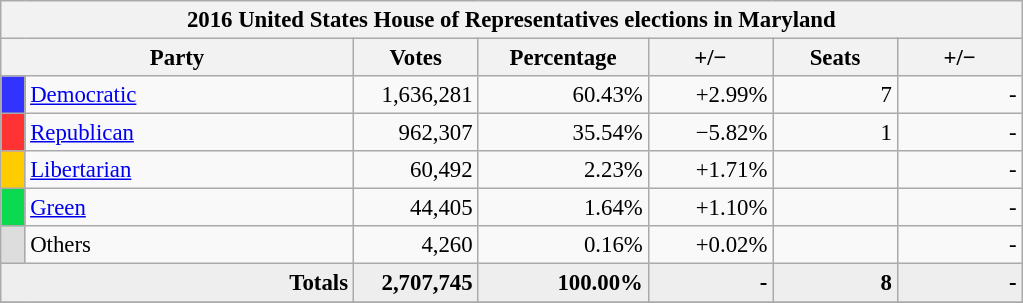<table class="wikitable" style="font-size: 95%;">
<tr>
<th colspan="7">2016 United States House of Representatives elections in Maryland</th>
</tr>
<tr>
<th colspan=2 style="width: 15em">Party</th>
<th style="width: 5em">Votes</th>
<th style="width: 7em">Percentage</th>
<th style="width: 5em">+/−</th>
<th style="width: 5em">Seats</th>
<th style="width: 5em">+/−</th>
</tr>
<tr>
<th style="background-color:#3333FF; width: 3px"></th>
<td style="width: 130px"><a href='#'>Democratic</a></td>
<td align="right">1,636,281</td>
<td align="right">60.43%</td>
<td align="right">+2.99%</td>
<td align="right">7</td>
<td align="right">-</td>
</tr>
<tr>
<th style="background-color:#FF3333; width: 3px"></th>
<td style="width: 130px"><a href='#'>Republican</a></td>
<td align="right">962,307</td>
<td align="right">35.54%</td>
<td align="right">−5.82%</td>
<td align="right">1</td>
<td align="right">-</td>
</tr>
<tr>
<th style="background-color:#FFCC00; width: 3px"></th>
<td style="width: 130px"><a href='#'>Libertarian</a></td>
<td align="right">60,492</td>
<td align="right">2.23%</td>
<td align="right">+1.71%</td>
<td align="right"></td>
<td align="right">-</td>
</tr>
<tr>
<th style="background-color:#0BDA51; width: 3px"></th>
<td style="width: 130px"><a href='#'>Green</a></td>
<td align="right">44,405</td>
<td align="right">1.64%</td>
<td align="right">+1.10%</td>
<td align="right"></td>
<td align="right">-</td>
</tr>
<tr>
<th style="background-color:#DDDDDD; width: 3px"></th>
<td style="width: 130px">Others</td>
<td align="right">4,260</td>
<td align="right">0.16%</td>
<td align="right">+0.02%</td>
<td align="right"></td>
<td align="right">-</td>
</tr>
<tr bgcolor="#EEEEEE">
<td colspan="2" align="right"><strong>Totals</strong></td>
<td align="right"><strong>2,707,745</strong></td>
<td align="right"><strong>100.00%</strong></td>
<td align="right"><strong>-</strong></td>
<td align="right"><strong>8</strong></td>
<td align="right"><strong>-</strong></td>
</tr>
<tr bgcolor="#EEEEEE">
</tr>
</table>
